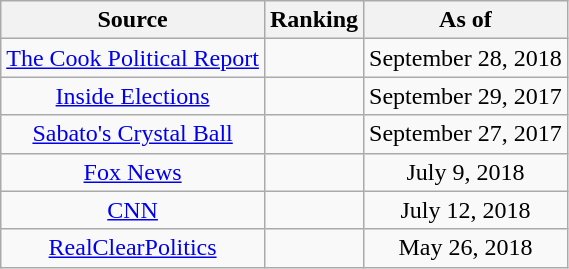<table class="wikitable" style="text-align:center">
<tr>
<th>Source</th>
<th>Ranking</th>
<th>As of</th>
</tr>
<tr>
<td><a href='#'>The Cook Political Report</a></td>
<td></td>
<td>September 28, 2018</td>
</tr>
<tr>
<td><a href='#'>Inside Elections</a></td>
<td></td>
<td>September 29, 2017</td>
</tr>
<tr>
<td><a href='#'>Sabato's Crystal Ball</a></td>
<td></td>
<td>September 27, 2017</td>
</tr>
<tr>
<td><a href='#'>Fox News</a></td>
<td></td>
<td>July 9, 2018</td>
</tr>
<tr>
<td><a href='#'>CNN</a></td>
<td></td>
<td>July 12, 2018</td>
</tr>
<tr>
<td><a href='#'>RealClearPolitics</a></td>
<td></td>
<td>May 26, 2018</td>
</tr>
</table>
